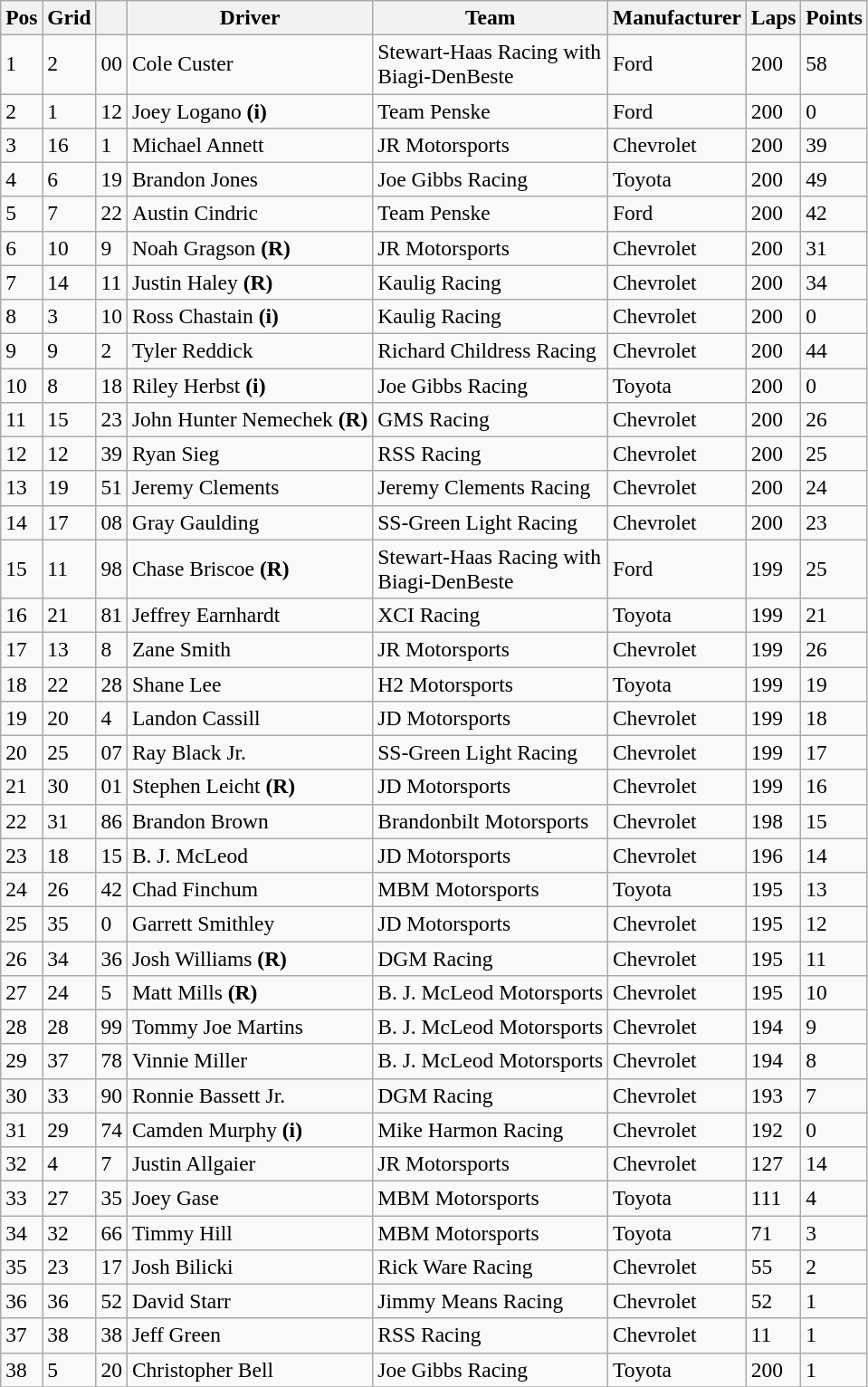<table class="wikitable" style="font-size:98%">
<tr>
<th>Pos</th>
<th>Grid</th>
<th></th>
<th>Driver</th>
<th>Team</th>
<th>Manufacturer</th>
<th>Laps</th>
<th>Points</th>
</tr>
<tr>
<td>1</td>
<td>2</td>
<td>00</td>
<td>Cole Custer</td>
<td>Stewart-Haas Racing with<br>Biagi-DenBeste</td>
<td>Ford</td>
<td>200</td>
<td>58</td>
</tr>
<tr>
<td>2</td>
<td>1</td>
<td>12</td>
<td>Joey Logano <strong>(i)</strong></td>
<td>Team Penske</td>
<td>Ford</td>
<td>200</td>
<td>0</td>
</tr>
<tr>
<td>3</td>
<td>16</td>
<td>1</td>
<td>Michael Annett</td>
<td>JR Motorsports</td>
<td>Chevrolet</td>
<td>200</td>
<td>39</td>
</tr>
<tr>
<td>4</td>
<td>6</td>
<td>19</td>
<td>Brandon Jones</td>
<td>Joe Gibbs Racing</td>
<td>Toyota</td>
<td>200</td>
<td>49</td>
</tr>
<tr>
<td>5</td>
<td>7</td>
<td>22</td>
<td>Austin Cindric</td>
<td>Team Penske</td>
<td>Ford</td>
<td>200</td>
<td>42</td>
</tr>
<tr>
<td>6</td>
<td>10</td>
<td>9</td>
<td>Noah Gragson <strong>(R)</strong></td>
<td>JR Motorsports</td>
<td>Chevrolet</td>
<td>200</td>
<td>31</td>
</tr>
<tr>
<td>7</td>
<td>14</td>
<td>11</td>
<td>Justin Haley <strong>(R)</strong></td>
<td>Kaulig Racing</td>
<td>Chevrolet</td>
<td>200</td>
<td>34</td>
</tr>
<tr>
<td>8</td>
<td>3</td>
<td>10</td>
<td>Ross Chastain <strong>(i)</strong></td>
<td>Kaulig Racing</td>
<td>Chevrolet</td>
<td>200</td>
<td>0</td>
</tr>
<tr>
<td>9</td>
<td>9</td>
<td>2</td>
<td>Tyler Reddick</td>
<td>Richard Childress Racing</td>
<td>Chevrolet</td>
<td>200</td>
<td>44</td>
</tr>
<tr>
<td>10</td>
<td>8</td>
<td>18</td>
<td>Riley Herbst <strong>(i)</strong></td>
<td>Joe Gibbs Racing</td>
<td>Toyota</td>
<td>200</td>
<td>0</td>
</tr>
<tr>
<td>11</td>
<td>15</td>
<td>23</td>
<td>John Hunter Nemechek <strong>(R)</strong></td>
<td>GMS Racing</td>
<td>Chevrolet</td>
<td>200</td>
<td>26</td>
</tr>
<tr>
<td>12</td>
<td>12</td>
<td>39</td>
<td>Ryan Sieg</td>
<td>RSS Racing</td>
<td>Chevrolet</td>
<td>200</td>
<td>25</td>
</tr>
<tr>
<td>13</td>
<td>19</td>
<td>51</td>
<td>Jeremy Clements</td>
<td>Jeremy Clements Racing</td>
<td>Chevrolet</td>
<td>200</td>
<td>24</td>
</tr>
<tr>
<td>14</td>
<td>17</td>
<td>08</td>
<td>Gray Gaulding</td>
<td>SS-Green Light Racing</td>
<td>Chevrolet</td>
<td>200</td>
<td>23</td>
</tr>
<tr>
<td>15</td>
<td>11</td>
<td>98</td>
<td>Chase Briscoe <strong>(R)</strong></td>
<td>Stewart-Haas Racing with<br>Biagi-DenBeste</td>
<td>Ford</td>
<td>199</td>
<td>25</td>
</tr>
<tr>
<td>16</td>
<td>21</td>
<td>81</td>
<td>Jeffrey Earnhardt</td>
<td>XCI Racing</td>
<td>Toyota</td>
<td>199</td>
<td>21</td>
</tr>
<tr>
<td>17</td>
<td>13</td>
<td>8</td>
<td>Zane Smith</td>
<td>JR Motorsports</td>
<td>Chevrolet</td>
<td>199</td>
<td>26</td>
</tr>
<tr>
<td>18</td>
<td>22</td>
<td>28</td>
<td>Shane Lee</td>
<td>H2 Motorsports</td>
<td>Toyota</td>
<td>199</td>
<td>19</td>
</tr>
<tr>
<td>19</td>
<td>20</td>
<td>4</td>
<td>Landon Cassill</td>
<td>JD Motorsports</td>
<td>Chevrolet</td>
<td>199</td>
<td>18</td>
</tr>
<tr>
<td>20</td>
<td>25</td>
<td>07</td>
<td>Ray Black Jr.</td>
<td>SS-Green Light Racing</td>
<td>Chevrolet</td>
<td>199</td>
<td>17</td>
</tr>
<tr>
<td>21</td>
<td>30</td>
<td>01</td>
<td>Stephen Leicht <strong>(R)</strong></td>
<td>JD Motorsports</td>
<td>Chevrolet</td>
<td>199</td>
<td>16</td>
</tr>
<tr>
<td>22</td>
<td>31</td>
<td>86</td>
<td>Brandon Brown</td>
<td>Brandonbilt Motorsports</td>
<td>Chevrolet</td>
<td>198</td>
<td>15</td>
</tr>
<tr>
<td>23</td>
<td>18</td>
<td>15</td>
<td>B. J. McLeod</td>
<td>JD Motorsports</td>
<td>Chevrolet</td>
<td>196</td>
<td>14</td>
</tr>
<tr>
<td>24</td>
<td>26</td>
<td>42</td>
<td>Chad Finchum</td>
<td>MBM Motorsports</td>
<td>Toyota</td>
<td>195</td>
<td>13</td>
</tr>
<tr>
<td>25</td>
<td>35</td>
<td>0</td>
<td>Garrett Smithley</td>
<td>JD Motorsports</td>
<td>Chevrolet</td>
<td>195</td>
<td>12</td>
</tr>
<tr>
<td>26</td>
<td>34</td>
<td>36</td>
<td>Josh Williams <strong>(R)</strong></td>
<td>DGM Racing</td>
<td>Chevrolet</td>
<td>195</td>
<td>11</td>
</tr>
<tr>
<td>27</td>
<td>24</td>
<td>5</td>
<td>Matt Mills <strong>(R)</strong></td>
<td>B. J. McLeod Motorsports</td>
<td>Chevrolet</td>
<td>195</td>
<td>10</td>
</tr>
<tr>
<td>28</td>
<td>28</td>
<td>99</td>
<td>Tommy Joe Martins</td>
<td>B. J. McLeod Motorsports</td>
<td>Chevrolet</td>
<td>194</td>
<td>9</td>
</tr>
<tr>
<td>29</td>
<td>37</td>
<td>78</td>
<td>Vinnie Miller</td>
<td>B. J. McLeod Motorsports</td>
<td>Chevrolet</td>
<td>194</td>
<td>8</td>
</tr>
<tr>
<td>30</td>
<td>33</td>
<td>90</td>
<td>Ronnie Bassett Jr.</td>
<td>DGM Racing</td>
<td>Chevrolet</td>
<td>193</td>
<td>7</td>
</tr>
<tr>
<td>31</td>
<td>29</td>
<td>74</td>
<td>Camden Murphy <strong>(i)</strong></td>
<td>Mike Harmon Racing</td>
<td>Chevrolet</td>
<td>192</td>
<td>0</td>
</tr>
<tr>
<td>32</td>
<td>4</td>
<td>7</td>
<td>Justin Allgaier</td>
<td>JR Motorsports</td>
<td>Chevrolet</td>
<td>127</td>
<td>14</td>
</tr>
<tr>
<td>33</td>
<td>27</td>
<td>35</td>
<td>Joey Gase</td>
<td>MBM Motorsports</td>
<td>Toyota</td>
<td>111</td>
<td>4</td>
</tr>
<tr>
<td>34</td>
<td>32</td>
<td>66</td>
<td>Timmy Hill</td>
<td>MBM Motorsports</td>
<td>Toyota</td>
<td>71</td>
<td>3</td>
</tr>
<tr>
<td>35</td>
<td>23</td>
<td>17</td>
<td>Josh Bilicki</td>
<td>Rick Ware Racing</td>
<td>Chevrolet</td>
<td>55</td>
<td>2</td>
</tr>
<tr>
<td>36</td>
<td>36</td>
<td>52</td>
<td>David Starr</td>
<td>Jimmy Means Racing</td>
<td>Chevrolet</td>
<td>52</td>
<td>1</td>
</tr>
<tr>
<td>37</td>
<td>38</td>
<td>38</td>
<td>Jeff Green</td>
<td>RSS Racing</td>
<td>Chevrolet</td>
<td>11</td>
<td>1</td>
</tr>
<tr>
<td>38</td>
<td>5</td>
<td>20</td>
<td>Christopher Bell</td>
<td>Joe Gibbs Racing</td>
<td>Toyota</td>
<td>200</td>
<td>1</td>
</tr>
<tr>
</tr>
</table>
